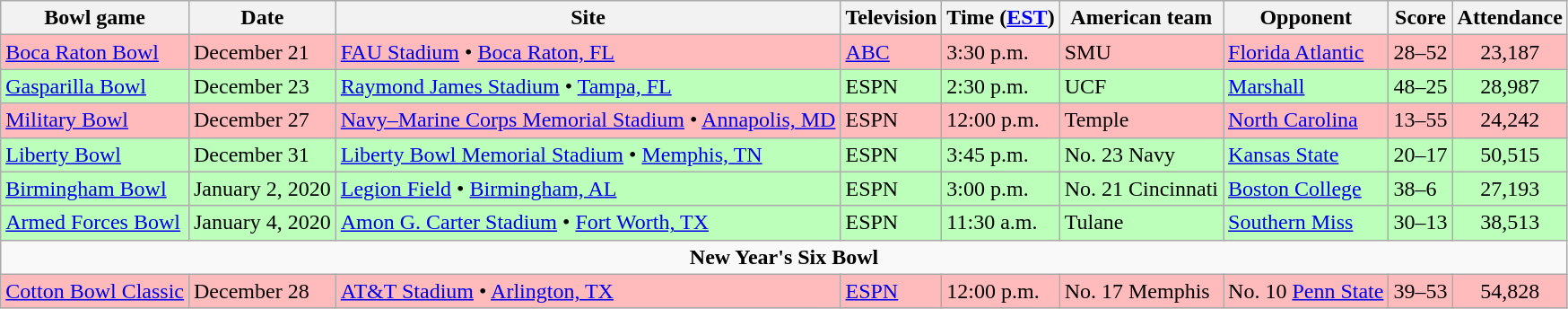<table class="wikitable">
<tr>
<th>Bowl game</th>
<th>Date</th>
<th>Site</th>
<th>Television</th>
<th>Time (<a href='#'>EST</a>)</th>
<th>American team</th>
<th>Opponent</th>
<th>Score</th>
<th>Attendance</th>
</tr>
<tr style="background:#fbb;">
<td><a href='#'>Boca Raton Bowl</a></td>
<td>December 21</td>
<td><a href='#'>FAU Stadium</a> • <a href='#'>Boca Raton, FL</a></td>
<td><a href='#'>ABC</a></td>
<td>3:30 p.m.</td>
<td>SMU</td>
<td><a href='#'>Florida Atlantic</a></td>
<td>28–52</td>
<td align="center">23,187</td>
</tr>
<tr style="background:#bfb;">
<td><a href='#'>Gasparilla Bowl</a></td>
<td>December 23</td>
<td><a href='#'>Raymond James Stadium</a> • <a href='#'>Tampa, FL</a></td>
<td>ESPN</td>
<td>2:30 p.m.</td>
<td>UCF</td>
<td><a href='#'>Marshall</a></td>
<td>48–25</td>
<td align="center">28,987</td>
</tr>
<tr style="background:#fbb;">
<td><a href='#'>Military Bowl</a></td>
<td>December 27</td>
<td><a href='#'>Navy–Marine Corps Memorial Stadium</a> • <a href='#'>Annapolis, MD</a></td>
<td>ESPN</td>
<td>12:00 p.m.</td>
<td>Temple</td>
<td><a href='#'>North Carolina</a></td>
<td>13–55</td>
<td align="center">24,242</td>
</tr>
<tr style="background:#bfb;">
<td><a href='#'>Liberty Bowl</a></td>
<td>December 31</td>
<td><a href='#'>Liberty Bowl Memorial Stadium</a> • <a href='#'>Memphis, TN</a></td>
<td>ESPN</td>
<td>3:45 p.m.</td>
<td>No. 23 Navy</td>
<td><a href='#'>Kansas State</a></td>
<td>20–17</td>
<td align="center">50,515</td>
</tr>
<tr style="background:#bfb;">
<td><a href='#'>Birmingham Bowl</a></td>
<td>January 2, 2020</td>
<td><a href='#'>Legion Field</a> • <a href='#'>Birmingham, AL</a></td>
<td>ESPN</td>
<td>3:00 p.m.</td>
<td>No. 21 Cincinnati</td>
<td><a href='#'>Boston College</a></td>
<td>38–6</td>
<td align="center">27,193</td>
</tr>
<tr style="background:#bfb;">
<td><a href='#'>Armed Forces Bowl</a></td>
<td>January 4, 2020</td>
<td><a href='#'>Amon G. Carter Stadium</a> • <a href='#'>Fort Worth, TX</a></td>
<td>ESPN</td>
<td>11:30 a.m.</td>
<td>Tulane</td>
<td><a href='#'>Southern Miss</a></td>
<td>30–13</td>
<td align="center">38,513</td>
</tr>
<tr>
<td colspan="9" style="text-align:center;"><strong>New Year's Six Bowl</strong></td>
</tr>
<tr style="background:#fbb;">
<td><a href='#'>Cotton Bowl Classic</a></td>
<td>December 28</td>
<td><a href='#'>AT&T Stadium</a> • <a href='#'>Arlington, TX</a></td>
<td><a href='#'>ESPN</a></td>
<td>12:00 p.m.</td>
<td>No. 17 Memphis</td>
<td>No. 10 <a href='#'>Penn State</a></td>
<td>39–53</td>
<td align="center">54,828</td>
</tr>
</table>
